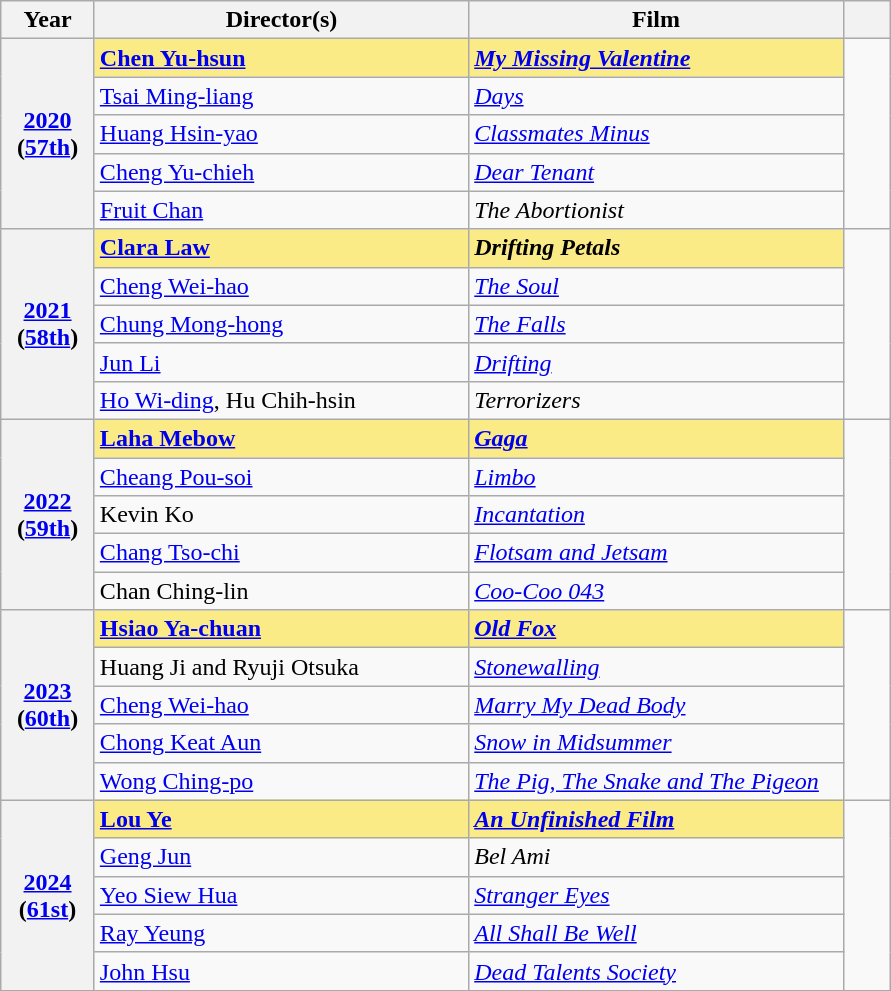<table class="wikitable sortable">
<tr>
<th scope="col" style="width:10%;">Year</th>
<th scope="col" style="width:40%;">Director(s)</th>
<th scope="col" style="width:40%;">Film</th>
<th scope="col" style="width:5%;" class="unsortable"></th>
</tr>
<tr>
<th scope="row" rowspan="5" style="text-align:center;"><a href='#'>2020</a><br>(<a href='#'>57th</a>)</th>
<td style="background:#FAEB86;"><strong><a href='#'>Chen Yu-hsun</a></strong></td>
<td style="background:#FAEB86;"><strong><em><a href='#'>My Missing Valentine</a></em></strong></td>
<td rowspan="5"></td>
</tr>
<tr>
<td><a href='#'>Tsai Ming-liang</a></td>
<td><em><a href='#'>Days</a></em></td>
</tr>
<tr>
<td><a href='#'>Huang Hsin-yao</a></td>
<td><em><a href='#'>Classmates Minus</a></em></td>
</tr>
<tr>
<td><a href='#'>Cheng Yu-chieh</a></td>
<td><em><a href='#'>Dear Tenant</a></em></td>
</tr>
<tr>
<td><a href='#'>Fruit Chan</a></td>
<td><em>The Abortionist</em></td>
</tr>
<tr>
<th scope="row" rowspan="5" style="text-align:center;"><a href='#'>2021</a><br>(<a href='#'>58th</a>)</th>
<td style="background:#FAEB86;"><strong><a href='#'>Clara Law</a></strong></td>
<td style="background:#FAEB86;"><strong><em>Drifting Petals</em></strong></td>
<td rowspan="5"></td>
</tr>
<tr>
<td><a href='#'>Cheng Wei-hao</a></td>
<td><em><a href='#'>The Soul</a></em></td>
</tr>
<tr>
<td><a href='#'>Chung Mong-hong</a></td>
<td><em><a href='#'>The Falls</a></em></td>
</tr>
<tr>
<td><a href='#'>Jun Li</a></td>
<td><em><a href='#'>Drifting</a></em></td>
</tr>
<tr>
<td><a href='#'>Ho Wi-ding</a>, Hu Chih-hsin</td>
<td><em>Terrorizers</em></td>
</tr>
<tr>
<th scope="row" rowspan="5" style="text-align:center;"><a href='#'>2022</a><br>(<a href='#'>59th</a>)</th>
<td style="background:#FAEB86;"><strong><a href='#'>Laha Mebow</a></strong></td>
<td style="background:#FAEB86;"><strong><em><a href='#'>Gaga</a></em></strong></td>
<td rowspan="5"></td>
</tr>
<tr>
<td><a href='#'>Cheang Pou-soi</a></td>
<td><em><a href='#'>Limbo</a></em></td>
</tr>
<tr>
<td>Kevin Ko</td>
<td><em><a href='#'>Incantation</a></em></td>
</tr>
<tr>
<td><a href='#'>Chang Tso-chi</a></td>
<td><em><a href='#'>Flotsam and Jetsam</a></em></td>
</tr>
<tr>
<td>Chan Ching-lin</td>
<td><em><a href='#'>Coo-Coo 043</a></em></td>
</tr>
<tr>
<th scope="row" rowspan="5" style="text-align:center;"><a href='#'>2023</a><br>(<a href='#'>60th</a>)</th>
<td style="background:#FAEB86;"><strong><a href='#'>Hsiao Ya-chuan</a></strong></td>
<td style="background:#FAEB86;"><strong><em><a href='#'>Old Fox</a></em></strong></td>
<td rowspan="5"></td>
</tr>
<tr>
<td>Huang Ji and Ryuji Otsuka</td>
<td><em><a href='#'>Stonewalling</a></em></td>
</tr>
<tr>
<td><a href='#'>Cheng Wei-hao</a></td>
<td><em><a href='#'>Marry My Dead Body</a></em></td>
</tr>
<tr>
<td><a href='#'>Chong Keat Aun</a></td>
<td><em><a href='#'>Snow in Midsummer</a></em></td>
</tr>
<tr>
<td><a href='#'>Wong Ching-po</a></td>
<td><em><a href='#'>The Pig, The Snake and The Pigeon</a></em></td>
</tr>
<tr>
<th scope="row" rowspan="5" style="text-align:center;"><a href='#'>2024</a><br>(<a href='#'>61st</a>)</th>
<td style="background:#FAEB86;"><strong><a href='#'>Lou Ye</a></strong></td>
<td style="background:#FAEB86;"><strong><em><a href='#'>An Unfinished Film</a></em></strong></td>
<td rowspan="5"></td>
</tr>
<tr>
<td><a href='#'>Geng Jun</a></td>
<td><em>Bel Ami</em></td>
</tr>
<tr>
<td><a href='#'>Yeo Siew Hua</a></td>
<td><em><a href='#'>Stranger Eyes</a></em></td>
</tr>
<tr>
<td><a href='#'>Ray Yeung</a></td>
<td><em><a href='#'>All Shall Be Well</a></em></td>
</tr>
<tr>
<td><a href='#'>John Hsu</a></td>
<td><em><a href='#'>Dead Talents Society</a></em></td>
</tr>
<tr>
</tr>
</table>
